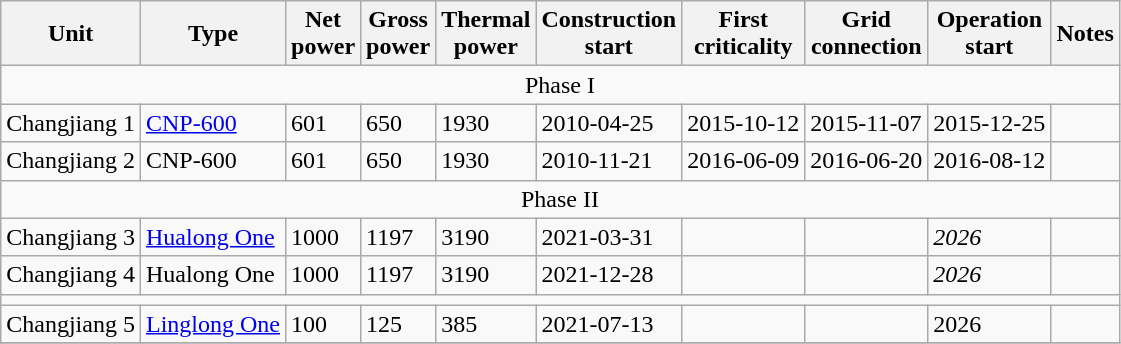<table class="wikitable">
<tr>
<th>Unit</th>
<th>Type</th>
<th>Net <br> power</th>
<th>Gross <br> power</th>
<th>Thermal <br> power</th>
<th>Construction <br> start</th>
<th>First <br>criticality</th>
<th>Grid <br>connection</th>
<th>Operation <br>start</th>
<th>Notes</th>
</tr>
<tr>
<td colspan="10" align="center">Phase I</td>
</tr>
<tr>
<td>Changjiang 1</td>
<td><a href='#'>CNP-600</a></td>
<td>601</td>
<td>650</td>
<td>1930</td>
<td>2010-04-25</td>
<td>2015-10-12</td>
<td>2015-11-07</td>
<td>2015-12-25</td>
<td></td>
</tr>
<tr>
<td>Changjiang 2</td>
<td>CNP-600</td>
<td>601</td>
<td>650</td>
<td>1930</td>
<td>2010-11-21</td>
<td>2016-06-09</td>
<td>2016-06-20</td>
<td>2016-08-12</td>
<td></td>
</tr>
<tr>
<td colspan="10" align="center">Phase II</td>
</tr>
<tr>
<td>Changjiang 3</td>
<td><a href='#'>Hualong One</a></td>
<td>1000</td>
<td>1197</td>
<td>3190</td>
<td>2021-03-31</td>
<td></td>
<td></td>
<td><em>2026 </em></td>
<td> </td>
</tr>
<tr>
<td>Changjiang 4</td>
<td>Hualong One</td>
<td>1000</td>
<td>1197</td>
<td>3190</td>
<td>2021-12-28</td>
<td></td>
<td></td>
<td><em>2026</td>
<td></td>
</tr>
<tr>
<td colspan="10" align="center"></td>
</tr>
<tr>
<td>Changjiang 5</td>
<td><a href='#'>Linglong One</a></td>
<td>100</td>
<td>125</td>
<td>385</td>
<td>2021-07-13</td>
<td></td>
<td></td>
<td></em>2026 <em></td>
<td></td>
</tr>
<tr>
</tr>
</table>
